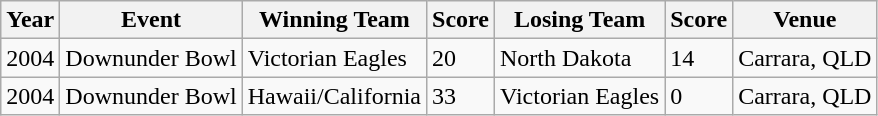<table class="wikitable">
<tr>
<th>Year</th>
<th>Event</th>
<th>Winning Team</th>
<th>Score</th>
<th>Losing Team</th>
<th>Score</th>
<th>Venue</th>
</tr>
<tr>
<td>2004</td>
<td>Downunder Bowl</td>
<td>Victorian Eagles</td>
<td>20</td>
<td>North Dakota</td>
<td>14</td>
<td>Carrara, QLD</td>
</tr>
<tr>
<td>2004</td>
<td>Downunder Bowl</td>
<td>Hawaii/California</td>
<td>33</td>
<td>Victorian Eagles</td>
<td>0</td>
<td>Carrara, QLD</td>
</tr>
</table>
